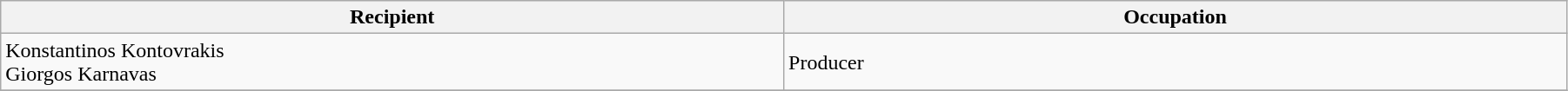<table class="wikitable" width="95%" cellpadding="5">
<tr>
<th width="25%">Recipient</th>
<th width="25%">Occupation</th>
</tr>
<tr>
<td> Konstantinos Kontovrakis <br>  Giorgos Karnavas</td>
<td>Producer</td>
</tr>
<tr>
</tr>
</table>
